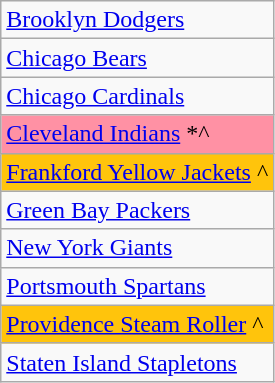<table class="wikitable">
<tr>
<td><a href='#'>Brooklyn Dodgers</a></td>
</tr>
<tr>
<td><a href='#'>Chicago Bears</a></td>
</tr>
<tr>
<td><a href='#'>Chicago Cardinals</a></td>
</tr>
<tr>
<td style="background-color: #FF91A4"><a href='#'>Cleveland Indians</a> *^</td>
</tr>
<tr>
<td style="background-color: #FFC40C"><a href='#'>Frankford Yellow Jackets</a> ^</td>
</tr>
<tr>
<td><a href='#'>Green Bay Packers</a></td>
</tr>
<tr>
<td><a href='#'>New York Giants</a></td>
</tr>
<tr>
<td><a href='#'>Portsmouth Spartans</a></td>
</tr>
<tr>
<td style="background-color: #FFC40C"><a href='#'>Providence Steam Roller</a> ^</td>
</tr>
<tr>
<td><a href='#'>Staten Island Stapletons</a></td>
</tr>
</table>
